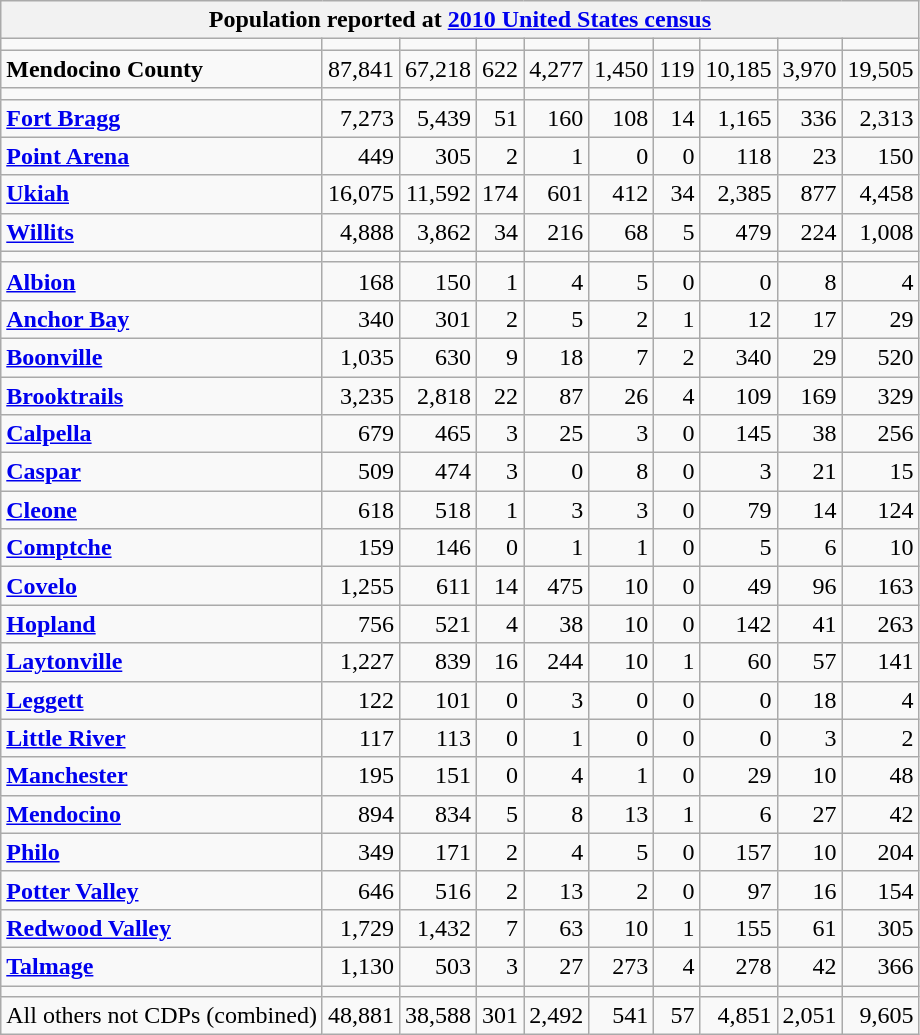<table class="wikitable collapsible collapsed">
<tr>
<th colspan=10>Population reported at <a href='#'>2010 United States census</a></th>
</tr>
<tr>
<td></td>
<td></td>
<td></td>
<td></td>
<td></td>
<td></td>
<td></td>
<td></td>
<td></td>
<td></td>
</tr>
<tr>
<td><strong> Mendocino County</strong></td>
<td align="right">87,841</td>
<td align="right">67,218</td>
<td align="right">622</td>
<td align="right">4,277</td>
<td align="right">1,450</td>
<td align="right">119</td>
<td align="right">10,185</td>
<td align="right">3,970</td>
<td align="right">19,505</td>
</tr>
<tr>
<td></td>
<td></td>
<td></td>
<td></td>
<td></td>
<td></td>
<td></td>
<td></td>
<td></td>
<td></td>
</tr>
<tr>
<td><strong><a href='#'>Fort Bragg</a></strong></td>
<td align="right">7,273</td>
<td align="right">5,439</td>
<td align="right">51</td>
<td align="right">160</td>
<td align="right">108</td>
<td align="right">14</td>
<td align="right">1,165</td>
<td align="right">336</td>
<td align="right">2,313</td>
</tr>
<tr>
<td><strong><a href='#'>Point Arena</a></strong></td>
<td align="right">449</td>
<td align="right">305</td>
<td align="right">2</td>
<td align="right">1</td>
<td align="right">0</td>
<td align="right">0</td>
<td align="right">118</td>
<td align="right">23</td>
<td align="right">150</td>
</tr>
<tr>
<td><strong><a href='#'>Ukiah</a></strong></td>
<td align="right">16,075</td>
<td align="right">11,592</td>
<td align="right">174</td>
<td align="right">601</td>
<td align="right">412</td>
<td align="right">34</td>
<td align="right">2,385</td>
<td align="right">877</td>
<td align="right">4,458</td>
</tr>
<tr>
<td><strong><a href='#'>Willits</a></strong></td>
<td align="right">4,888</td>
<td align="right">3,862</td>
<td align="right">34</td>
<td align="right">216</td>
<td align="right">68</td>
<td align="right">5</td>
<td align="right">479</td>
<td align="right">224</td>
<td align="right">1,008</td>
</tr>
<tr>
<td></td>
<td></td>
<td></td>
<td></td>
<td></td>
<td></td>
<td></td>
<td></td>
<td></td>
<td></td>
</tr>
<tr>
<td><strong><a href='#'>Albion</a></strong></td>
<td align="right">168</td>
<td align="right">150</td>
<td align="right">1</td>
<td align="right">4</td>
<td align="right">5</td>
<td align="right">0</td>
<td align="right">0</td>
<td align="right">8</td>
<td align="right">4</td>
</tr>
<tr>
<td><strong><a href='#'>Anchor Bay</a></strong></td>
<td align="right">340</td>
<td align="right">301</td>
<td align="right">2</td>
<td align="right">5</td>
<td align="right">2</td>
<td align="right">1</td>
<td align="right">12</td>
<td align="right">17</td>
<td align="right">29</td>
</tr>
<tr>
<td><strong><a href='#'>Boonville</a></strong></td>
<td align="right">1,035</td>
<td align="right">630</td>
<td align="right">9</td>
<td align="right">18</td>
<td align="right">7</td>
<td align="right">2</td>
<td align="right">340</td>
<td align="right">29</td>
<td align="right">520</td>
</tr>
<tr>
<td><strong><a href='#'>Brooktrails</a></strong></td>
<td align="right">3,235</td>
<td align="right">2,818</td>
<td align="right">22</td>
<td align="right">87</td>
<td align="right">26</td>
<td align="right">4</td>
<td align="right">109</td>
<td align="right">169</td>
<td align="right">329</td>
</tr>
<tr>
<td><strong><a href='#'>Calpella</a></strong></td>
<td align="right">679</td>
<td align="right">465</td>
<td align="right">3</td>
<td align="right">25</td>
<td align="right">3</td>
<td align="right">0</td>
<td align="right">145</td>
<td align="right">38</td>
<td align="right">256</td>
</tr>
<tr>
<td><strong><a href='#'>Caspar</a></strong></td>
<td align="right">509</td>
<td align="right">474</td>
<td align="right">3</td>
<td align="right">0</td>
<td align="right">8</td>
<td align="right">0</td>
<td align="right">3</td>
<td align="right">21</td>
<td align="right">15</td>
</tr>
<tr>
<td><strong><a href='#'>Cleone</a></strong></td>
<td align="right">618</td>
<td align="right">518</td>
<td align="right">1</td>
<td align="right">3</td>
<td align="right">3</td>
<td align="right">0</td>
<td align="right">79</td>
<td align="right">14</td>
<td align="right">124</td>
</tr>
<tr>
<td><strong><a href='#'>Comptche</a></strong></td>
<td align="right">159</td>
<td align="right">146</td>
<td align="right">0</td>
<td align="right">1</td>
<td align="right">1</td>
<td align="right">0</td>
<td align="right">5</td>
<td align="right">6</td>
<td align="right">10</td>
</tr>
<tr>
<td><strong><a href='#'>Covelo</a></strong></td>
<td align="right">1,255</td>
<td align="right">611</td>
<td align="right">14</td>
<td align="right">475</td>
<td align="right">10</td>
<td align="right">0</td>
<td align="right">49</td>
<td align="right">96</td>
<td align="right">163</td>
</tr>
<tr>
<td><strong><a href='#'>Hopland</a></strong></td>
<td align="right">756</td>
<td align="right">521</td>
<td align="right">4</td>
<td align="right">38</td>
<td align="right">10</td>
<td align="right">0</td>
<td align="right">142</td>
<td align="right">41</td>
<td align="right">263</td>
</tr>
<tr>
<td><strong><a href='#'>Laytonville</a></strong></td>
<td align="right">1,227</td>
<td align="right">839</td>
<td align="right">16</td>
<td align="right">244</td>
<td align="right">10</td>
<td align="right">1</td>
<td align="right">60</td>
<td align="right">57</td>
<td align="right">141</td>
</tr>
<tr>
<td><strong><a href='#'>Leggett</a></strong></td>
<td align="right">122</td>
<td align="right">101</td>
<td align="right">0</td>
<td align="right">3</td>
<td align="right">0</td>
<td align="right">0</td>
<td align="right">0</td>
<td align="right">18</td>
<td align="right">4</td>
</tr>
<tr>
<td><strong><a href='#'>Little River</a></strong></td>
<td align="right">117</td>
<td align="right">113</td>
<td align="right">0</td>
<td align="right">1</td>
<td align="right">0</td>
<td align="right">0</td>
<td align="right">0</td>
<td align="right">3</td>
<td align="right">2</td>
</tr>
<tr>
<td><strong><a href='#'>Manchester</a></strong></td>
<td align="right">195</td>
<td align="right">151</td>
<td align="right">0</td>
<td align="right">4</td>
<td align="right">1</td>
<td align="right">0</td>
<td align="right">29</td>
<td align="right">10</td>
<td align="right">48</td>
</tr>
<tr>
<td><strong><a href='#'>Mendocino</a></strong></td>
<td align="right">894</td>
<td align="right">834</td>
<td align="right">5</td>
<td align="right">8</td>
<td align="right">13</td>
<td align="right">1</td>
<td align="right">6</td>
<td align="right">27</td>
<td align="right">42</td>
</tr>
<tr>
<td><strong><a href='#'>Philo</a></strong></td>
<td align="right">349</td>
<td align="right">171</td>
<td align="right">2</td>
<td align="right">4</td>
<td align="right">5</td>
<td align="right">0</td>
<td align="right">157</td>
<td align="right">10</td>
<td align="right">204</td>
</tr>
<tr>
<td><strong><a href='#'>Potter Valley</a></strong></td>
<td align="right">646</td>
<td align="right">516</td>
<td align="right">2</td>
<td align="right">13</td>
<td align="right">2</td>
<td align="right">0</td>
<td align="right">97</td>
<td align="right">16</td>
<td align="right">154</td>
</tr>
<tr>
<td><strong><a href='#'>Redwood Valley</a></strong></td>
<td align="right">1,729</td>
<td align="right">1,432</td>
<td align="right">7</td>
<td align="right">63</td>
<td align="right">10</td>
<td align="right">1</td>
<td align="right">155</td>
<td align="right">61</td>
<td align="right">305</td>
</tr>
<tr>
<td><strong><a href='#'>Talmage</a></strong></td>
<td align="right">1,130</td>
<td align="right">503</td>
<td align="right">3</td>
<td align="right">27</td>
<td align="right">273</td>
<td align="right">4</td>
<td align="right">278</td>
<td align="right">42</td>
<td align="right">366</td>
</tr>
<tr>
<td></td>
<td></td>
<td></td>
<td></td>
<td></td>
<td></td>
<td></td>
<td></td>
<td></td>
<td></td>
</tr>
<tr>
<td>All others not CDPs (combined)</td>
<td align="right">48,881</td>
<td align="right">38,588</td>
<td align="right">301</td>
<td align="right">2,492</td>
<td align="right">541</td>
<td align="right">57</td>
<td align="right">4,851</td>
<td align="right">2,051</td>
<td align="right">9,605</td>
</tr>
</table>
